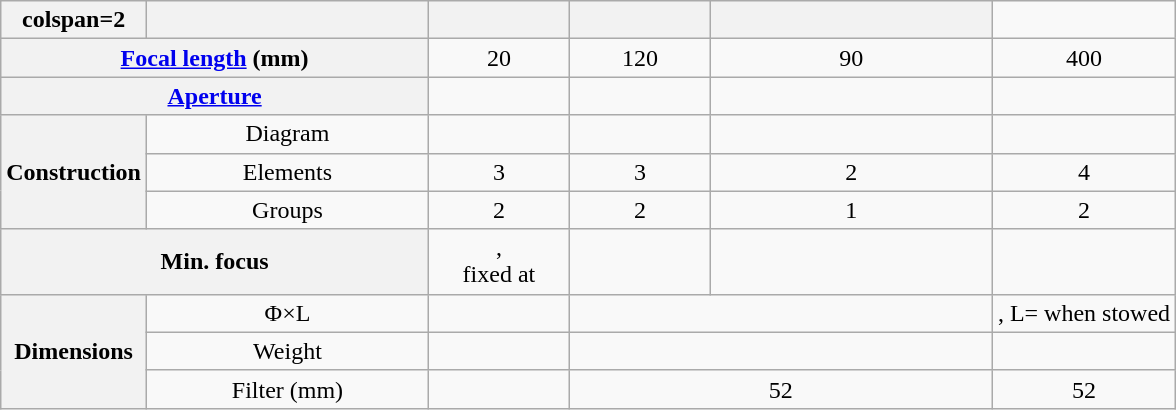<table class="wikitable" style="font-size:100%;text-align:center;">
<tr>
<th>colspan=2 </th>
<th style="width:24%;"></th>
<th style="width:12%;"></th>
<th style="width:12%;"></th>
<th style="width:24%;"></th>
</tr>
<tr>
<th colspan=2><a href='#'>Focal length</a> (mm)</th>
<td>20</td>
<td>120</td>
<td>90</td>
<td>400</td>
</tr>
<tr>
<th colspan=2><a href='#'>Aperture</a></th>
<td></td>
<td></td>
<td></td>
<td></td>
</tr>
<tr>
<th rowspan=3>Construction</th>
<td>Diagram</td>
<td></td>
<td></td>
<td></td>
<td></td>
</tr>
<tr>
<td>Elements</td>
<td>3</td>
<td>3</td>
<td>2</td>
<td>4</td>
</tr>
<tr>
<td>Groups</td>
<td>2</td>
<td>2</td>
<td>1</td>
<td>2</td>
</tr>
<tr>
<th colspan=2>Min. focus</th>
<td>,<br>fixed at </td>
<td></td>
<td></td>
<td></td>
</tr>
<tr>
<th rowspan=3>Dimensions</th>
<td>Φ×L</td>
<td></td>
<td colspan=2></td>
<td>, L= when stowed</td>
</tr>
<tr>
<td>Weight</td>
<td></td>
<td colspan=2></td>
<td></td>
</tr>
<tr>
<td>Filter (mm)</td>
<td></td>
<td colspan=2>52</td>
<td>52</td>
</tr>
</table>
